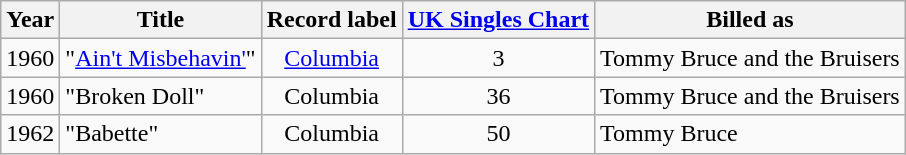<table class="wikitable sortable">
<tr>
<th>Year</th>
<th>Title</th>
<th>Record label</th>
<th><a href='#'>UK Singles Chart</a></th>
<th>Billed as</th>
</tr>
<tr>
<td>1960</td>
<td>"<a href='#'>Ain't Misbehavin'</a>"</td>
<td style="text-align:center;"><a href='#'>Columbia</a></td>
<td style="text-align:center;">3</td>
<td>Tommy Bruce and the Bruisers</td>
</tr>
<tr>
<td>1960</td>
<td>"Broken Doll"</td>
<td style="text-align:center;">Columbia</td>
<td style="text-align:center;">36</td>
<td>Tommy Bruce and the Bruisers</td>
</tr>
<tr>
<td>1962</td>
<td>"Babette"</td>
<td style="text-align:center;">Columbia</td>
<td style="text-align:center;">50</td>
<td>Tommy Bruce</td>
</tr>
</table>
